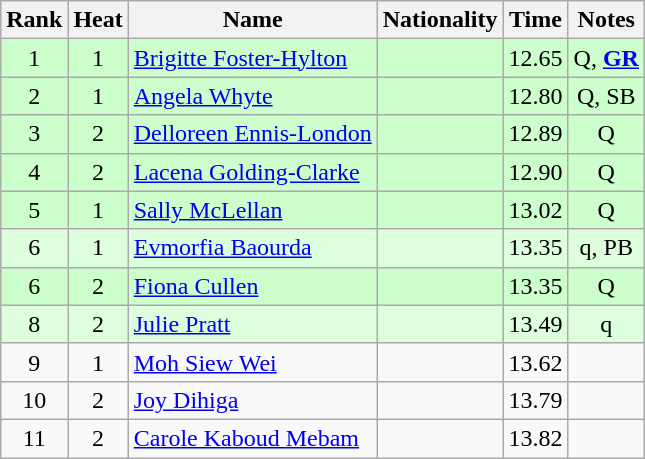<table class="wikitable sortable" style="text-align:center">
<tr>
<th>Rank</th>
<th>Heat</th>
<th>Name</th>
<th>Nationality</th>
<th>Time</th>
<th>Notes</th>
</tr>
<tr bgcolor=ccffcc>
<td>1</td>
<td>1</td>
<td align=left><a href='#'>Brigitte Foster-Hylton</a></td>
<td align=left></td>
<td>12.65</td>
<td>Q, <strong><a href='#'>GR</a></strong></td>
</tr>
<tr bgcolor=ccffcc>
<td>2</td>
<td>1</td>
<td align=left><a href='#'>Angela Whyte</a></td>
<td align=left></td>
<td>12.80</td>
<td>Q, SB</td>
</tr>
<tr bgcolor=ccffcc>
<td>3</td>
<td>2</td>
<td align=left><a href='#'>Delloreen Ennis-London</a></td>
<td align=left></td>
<td>12.89</td>
<td>Q</td>
</tr>
<tr bgcolor=ccffcc>
<td>4</td>
<td>2</td>
<td align=left><a href='#'>Lacena Golding-Clarke</a></td>
<td align=left></td>
<td>12.90</td>
<td>Q</td>
</tr>
<tr bgcolor=ccffcc>
<td>5</td>
<td>1</td>
<td align=left><a href='#'>Sally McLellan</a></td>
<td align=left></td>
<td>13.02</td>
<td>Q</td>
</tr>
<tr bgcolor=ddffdd>
<td>6</td>
<td>1</td>
<td align=left><a href='#'>Evmorfia Baourda</a></td>
<td align=left></td>
<td>13.35</td>
<td>q, PB</td>
</tr>
<tr bgcolor=ccffcc>
<td>6</td>
<td>2</td>
<td align=left><a href='#'>Fiona Cullen</a></td>
<td align=left></td>
<td>13.35</td>
<td>Q</td>
</tr>
<tr bgcolor=ddffdd>
<td>8</td>
<td>2</td>
<td align=left><a href='#'>Julie Pratt</a></td>
<td align=left></td>
<td>13.49</td>
<td>q</td>
</tr>
<tr>
<td>9</td>
<td>1</td>
<td align=left><a href='#'>Moh Siew Wei</a></td>
<td align=left></td>
<td>13.62</td>
<td></td>
</tr>
<tr>
<td>10</td>
<td>2</td>
<td align=left><a href='#'>Joy Dihiga</a></td>
<td align=left></td>
<td>13.79</td>
<td></td>
</tr>
<tr>
<td>11</td>
<td>2</td>
<td align=left><a href='#'>Carole Kaboud Mebam</a></td>
<td align=left></td>
<td>13.82</td>
<td></td>
</tr>
</table>
